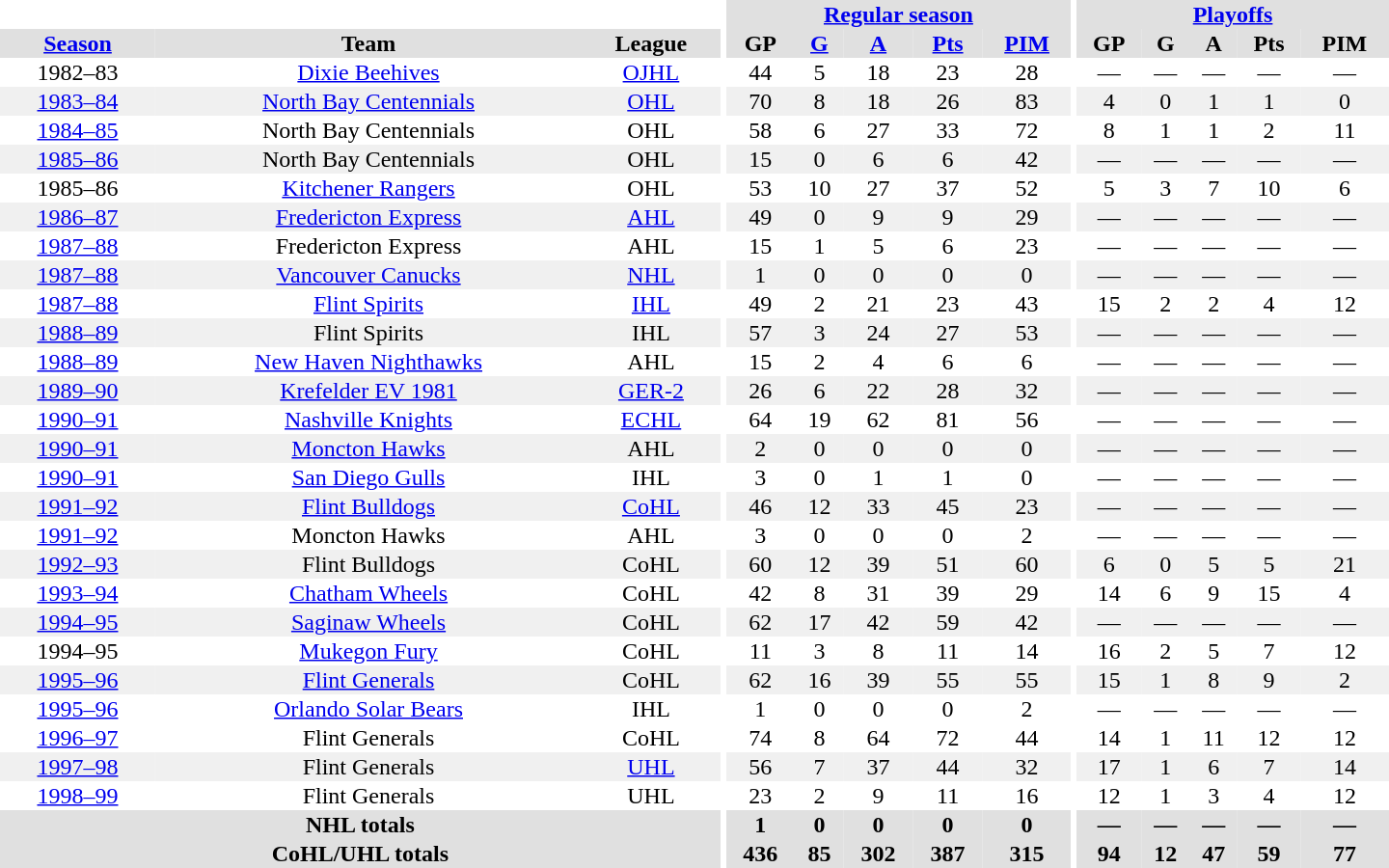<table border="0" cellpadding="1" cellspacing="0" style="text-align:center; width:60em">
<tr bgcolor="#e0e0e0">
<th colspan="3" bgcolor="#ffffff"></th>
<th rowspan="100" bgcolor="#ffffff"></th>
<th colspan="5"><a href='#'>Regular season</a></th>
<th rowspan="100" bgcolor="#ffffff"></th>
<th colspan="5"><a href='#'>Playoffs</a></th>
</tr>
<tr bgcolor="#e0e0e0">
<th><a href='#'>Season</a></th>
<th>Team</th>
<th>League</th>
<th>GP</th>
<th><a href='#'>G</a></th>
<th><a href='#'>A</a></th>
<th><a href='#'>Pts</a></th>
<th><a href='#'>PIM</a></th>
<th>GP</th>
<th>G</th>
<th>A</th>
<th>Pts</th>
<th>PIM</th>
</tr>
<tr>
<td>1982–83</td>
<td><a href='#'>Dixie Beehives</a></td>
<td><a href='#'>OJHL</a></td>
<td>44</td>
<td>5</td>
<td>18</td>
<td>23</td>
<td>28</td>
<td>—</td>
<td>—</td>
<td>—</td>
<td>—</td>
<td>—</td>
</tr>
<tr bgcolor="#f0f0f0">
<td><a href='#'>1983–84</a></td>
<td><a href='#'>North Bay Centennials</a></td>
<td><a href='#'>OHL</a></td>
<td>70</td>
<td>8</td>
<td>18</td>
<td>26</td>
<td>83</td>
<td>4</td>
<td>0</td>
<td>1</td>
<td>1</td>
<td>0</td>
</tr>
<tr>
<td><a href='#'>1984–85</a></td>
<td>North Bay Centennials</td>
<td>OHL</td>
<td>58</td>
<td>6</td>
<td>27</td>
<td>33</td>
<td>72</td>
<td>8</td>
<td>1</td>
<td>1</td>
<td>2</td>
<td>11</td>
</tr>
<tr bgcolor="#f0f0f0">
<td><a href='#'>1985–86</a></td>
<td>North Bay Centennials</td>
<td>OHL</td>
<td>15</td>
<td>0</td>
<td>6</td>
<td>6</td>
<td>42</td>
<td>—</td>
<td>—</td>
<td>—</td>
<td>—</td>
<td>—</td>
</tr>
<tr>
<td>1985–86</td>
<td><a href='#'>Kitchener Rangers</a></td>
<td>OHL</td>
<td>53</td>
<td>10</td>
<td>27</td>
<td>37</td>
<td>52</td>
<td>5</td>
<td>3</td>
<td>7</td>
<td>10</td>
<td>6</td>
</tr>
<tr bgcolor="#f0f0f0">
<td><a href='#'>1986–87</a></td>
<td><a href='#'>Fredericton Express</a></td>
<td><a href='#'>AHL</a></td>
<td>49</td>
<td>0</td>
<td>9</td>
<td>9</td>
<td>29</td>
<td>—</td>
<td>—</td>
<td>—</td>
<td>—</td>
<td>—</td>
</tr>
<tr>
<td><a href='#'>1987–88</a></td>
<td>Fredericton Express</td>
<td>AHL</td>
<td>15</td>
<td>1</td>
<td>5</td>
<td>6</td>
<td>23</td>
<td>—</td>
<td>—</td>
<td>—</td>
<td>—</td>
<td>—</td>
</tr>
<tr bgcolor="#f0f0f0">
<td><a href='#'>1987–88</a></td>
<td><a href='#'>Vancouver Canucks</a></td>
<td><a href='#'>NHL</a></td>
<td>1</td>
<td>0</td>
<td>0</td>
<td>0</td>
<td>0</td>
<td>—</td>
<td>—</td>
<td>—</td>
<td>—</td>
<td>—</td>
</tr>
<tr>
<td><a href='#'>1987–88</a></td>
<td><a href='#'>Flint Spirits</a></td>
<td><a href='#'>IHL</a></td>
<td>49</td>
<td>2</td>
<td>21</td>
<td>23</td>
<td>43</td>
<td>15</td>
<td>2</td>
<td>2</td>
<td>4</td>
<td>12</td>
</tr>
<tr bgcolor="#f0f0f0">
<td><a href='#'>1988–89</a></td>
<td>Flint Spirits</td>
<td>IHL</td>
<td>57</td>
<td>3</td>
<td>24</td>
<td>27</td>
<td>53</td>
<td>—</td>
<td>—</td>
<td>—</td>
<td>—</td>
<td>—</td>
</tr>
<tr>
<td><a href='#'>1988–89</a></td>
<td><a href='#'>New Haven Nighthawks</a></td>
<td>AHL</td>
<td>15</td>
<td>2</td>
<td>4</td>
<td>6</td>
<td>6</td>
<td>—</td>
<td>—</td>
<td>—</td>
<td>—</td>
<td>—</td>
</tr>
<tr bgcolor="#f0f0f0">
<td><a href='#'>1989–90</a></td>
<td><a href='#'>Krefelder EV 1981</a></td>
<td><a href='#'>GER-2</a></td>
<td>26</td>
<td>6</td>
<td>22</td>
<td>28</td>
<td>32</td>
<td>—</td>
<td>—</td>
<td>—</td>
<td>—</td>
<td>—</td>
</tr>
<tr>
<td><a href='#'>1990–91</a></td>
<td><a href='#'>Nashville Knights</a></td>
<td><a href='#'>ECHL</a></td>
<td>64</td>
<td>19</td>
<td>62</td>
<td>81</td>
<td>56</td>
<td>—</td>
<td>—</td>
<td>—</td>
<td>—</td>
<td>—</td>
</tr>
<tr bgcolor="#f0f0f0">
<td><a href='#'>1990–91</a></td>
<td><a href='#'>Moncton Hawks</a></td>
<td>AHL</td>
<td>2</td>
<td>0</td>
<td>0</td>
<td>0</td>
<td>0</td>
<td>—</td>
<td>—</td>
<td>—</td>
<td>—</td>
<td>—</td>
</tr>
<tr>
<td><a href='#'>1990–91</a></td>
<td><a href='#'>San Diego Gulls</a></td>
<td>IHL</td>
<td>3</td>
<td>0</td>
<td>1</td>
<td>1</td>
<td>0</td>
<td>—</td>
<td>—</td>
<td>—</td>
<td>—</td>
<td>—</td>
</tr>
<tr bgcolor="#f0f0f0">
<td><a href='#'>1991–92</a></td>
<td><a href='#'>Flint Bulldogs</a></td>
<td><a href='#'>CoHL</a></td>
<td>46</td>
<td>12</td>
<td>33</td>
<td>45</td>
<td>23</td>
<td>—</td>
<td>—</td>
<td>—</td>
<td>—</td>
<td>—</td>
</tr>
<tr>
<td><a href='#'>1991–92</a></td>
<td>Moncton Hawks</td>
<td>AHL</td>
<td>3</td>
<td>0</td>
<td>0</td>
<td>0</td>
<td>2</td>
<td>—</td>
<td>—</td>
<td>—</td>
<td>—</td>
<td>—</td>
</tr>
<tr bgcolor="#f0f0f0">
<td><a href='#'>1992–93</a></td>
<td>Flint Bulldogs</td>
<td>CoHL</td>
<td>60</td>
<td>12</td>
<td>39</td>
<td>51</td>
<td>60</td>
<td>6</td>
<td>0</td>
<td>5</td>
<td>5</td>
<td>21</td>
</tr>
<tr>
<td><a href='#'>1993–94</a></td>
<td><a href='#'>Chatham Wheels</a></td>
<td>CoHL</td>
<td>42</td>
<td>8</td>
<td>31</td>
<td>39</td>
<td>29</td>
<td>14</td>
<td>6</td>
<td>9</td>
<td>15</td>
<td>4</td>
</tr>
<tr bgcolor="#f0f0f0">
<td><a href='#'>1994–95</a></td>
<td><a href='#'>Saginaw Wheels</a></td>
<td>CoHL</td>
<td>62</td>
<td>17</td>
<td>42</td>
<td>59</td>
<td>42</td>
<td>—</td>
<td>—</td>
<td>—</td>
<td>—</td>
<td>—</td>
</tr>
<tr>
<td>1994–95</td>
<td><a href='#'>Mukegon Fury</a></td>
<td>CoHL</td>
<td>11</td>
<td>3</td>
<td>8</td>
<td>11</td>
<td>14</td>
<td>16</td>
<td>2</td>
<td>5</td>
<td>7</td>
<td>12</td>
</tr>
<tr bgcolor="#f0f0f0">
<td><a href='#'>1995–96</a></td>
<td><a href='#'>Flint Generals</a></td>
<td>CoHL</td>
<td>62</td>
<td>16</td>
<td>39</td>
<td>55</td>
<td>55</td>
<td>15</td>
<td>1</td>
<td>8</td>
<td>9</td>
<td>2</td>
</tr>
<tr>
<td><a href='#'>1995–96</a></td>
<td><a href='#'>Orlando Solar Bears</a></td>
<td>IHL</td>
<td>1</td>
<td>0</td>
<td>0</td>
<td>0</td>
<td>2</td>
<td>—</td>
<td>—</td>
<td>—</td>
<td>—</td>
<td>—</td>
</tr>
<tr>
<td><a href='#'>1996–97</a></td>
<td>Flint Generals</td>
<td>CoHL</td>
<td>74</td>
<td>8</td>
<td>64</td>
<td>72</td>
<td>44</td>
<td>14</td>
<td>1</td>
<td>11</td>
<td>12</td>
<td>12</td>
</tr>
<tr bgcolor="#f0f0f0">
<td><a href='#'>1997–98</a></td>
<td>Flint Generals</td>
<td><a href='#'>UHL</a></td>
<td>56</td>
<td>7</td>
<td>37</td>
<td>44</td>
<td>32</td>
<td>17</td>
<td>1</td>
<td>6</td>
<td>7</td>
<td>14</td>
</tr>
<tr>
<td><a href='#'>1998–99</a></td>
<td>Flint Generals</td>
<td>UHL</td>
<td>23</td>
<td>2</td>
<td>9</td>
<td>11</td>
<td>16</td>
<td>12</td>
<td>1</td>
<td>3</td>
<td>4</td>
<td>12</td>
</tr>
<tr bgcolor="#e0e0e0">
<th colspan="3">NHL totals</th>
<th>1</th>
<th>0</th>
<th>0</th>
<th>0</th>
<th>0</th>
<th>—</th>
<th>—</th>
<th>—</th>
<th>—</th>
<th>—</th>
</tr>
<tr bgcolor="#e0e0e0">
<th colspan="3">CoHL/UHL totals</th>
<th>436</th>
<th>85</th>
<th>302</th>
<th>387</th>
<th>315</th>
<th>94</th>
<th>12</th>
<th>47</th>
<th>59</th>
<th>77</th>
</tr>
</table>
